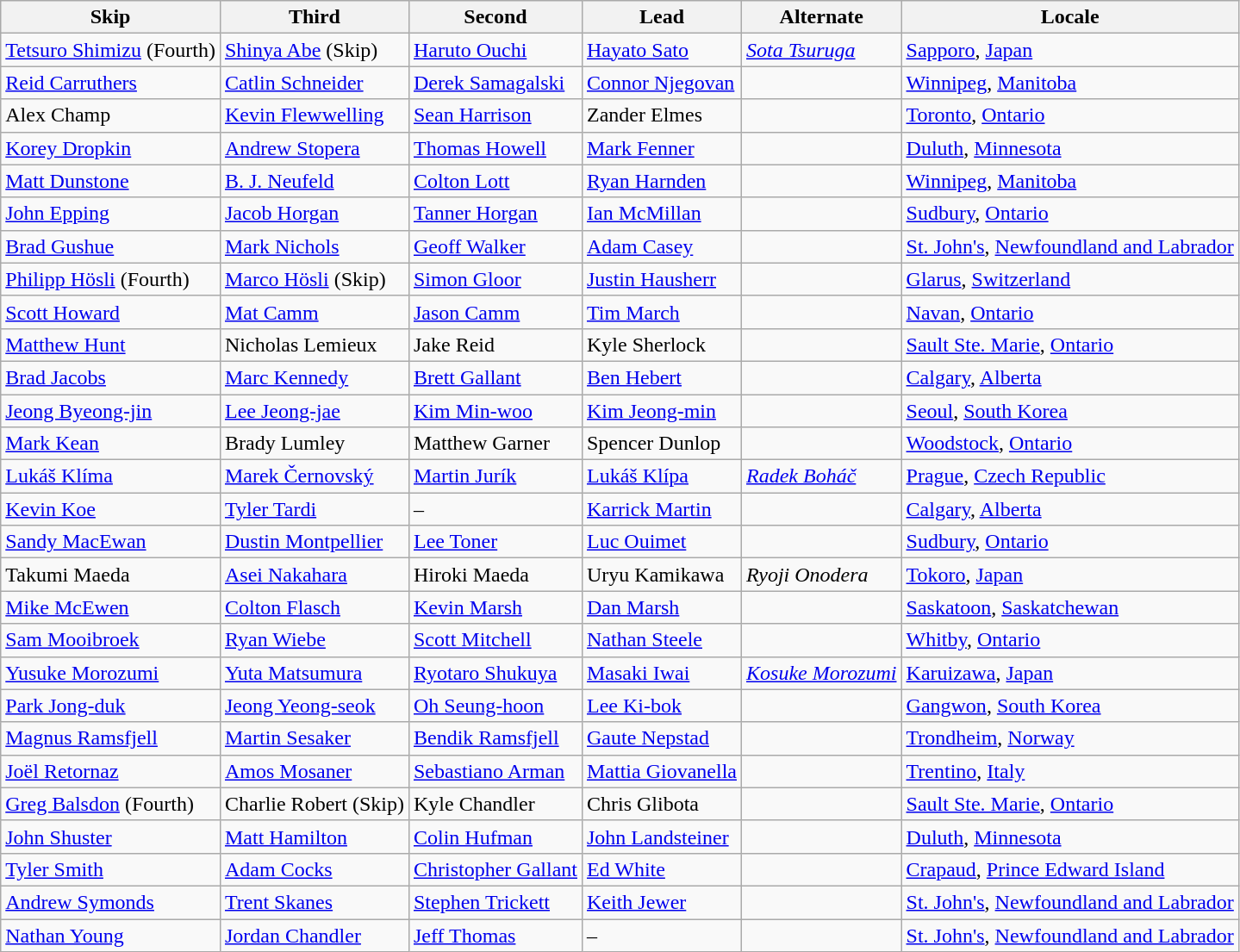<table class=wikitable>
<tr>
<th scope="col">Skip</th>
<th scope="col">Third</th>
<th scope="col">Second</th>
<th scope="col">Lead</th>
<th scope="col">Alternate</th>
<th scope="col">Locale</th>
</tr>
<tr>
<td><a href='#'>Tetsuro Shimizu</a> (Fourth)</td>
<td><a href='#'>Shinya Abe</a> (Skip)</td>
<td><a href='#'>Haruto Ouchi</a></td>
<td><a href='#'>Hayato Sato</a></td>
<td><em><a href='#'>Sota Tsuruga</a></em></td>
<td> <a href='#'>Sapporo</a>, <a href='#'>Japan</a></td>
</tr>
<tr>
<td><a href='#'>Reid Carruthers</a></td>
<td><a href='#'>Catlin Schneider</a></td>
<td><a href='#'>Derek Samagalski</a></td>
<td><a href='#'>Connor Njegovan</a></td>
<td></td>
<td> <a href='#'>Winnipeg</a>, <a href='#'>Manitoba</a></td>
</tr>
<tr>
<td>Alex Champ</td>
<td><a href='#'>Kevin Flewwelling</a></td>
<td><a href='#'>Sean Harrison</a></td>
<td>Zander Elmes</td>
<td></td>
<td> <a href='#'>Toronto</a>, <a href='#'>Ontario</a></td>
</tr>
<tr>
<td><a href='#'>Korey Dropkin</a></td>
<td><a href='#'>Andrew Stopera</a></td>
<td><a href='#'>Thomas Howell</a></td>
<td><a href='#'>Mark Fenner</a></td>
<td></td>
<td> <a href='#'>Duluth</a>, <a href='#'>Minnesota</a></td>
</tr>
<tr>
<td><a href='#'>Matt Dunstone</a></td>
<td><a href='#'>B. J. Neufeld</a></td>
<td><a href='#'>Colton Lott</a></td>
<td><a href='#'>Ryan Harnden</a></td>
<td></td>
<td> <a href='#'>Winnipeg</a>, <a href='#'>Manitoba</a></td>
</tr>
<tr>
<td><a href='#'>John Epping</a></td>
<td><a href='#'>Jacob Horgan</a></td>
<td><a href='#'>Tanner Horgan</a></td>
<td><a href='#'>Ian McMillan</a></td>
<td></td>
<td> <a href='#'>Sudbury</a>, <a href='#'>Ontario</a></td>
</tr>
<tr>
<td><a href='#'>Brad Gushue</a></td>
<td><a href='#'>Mark Nichols</a></td>
<td><a href='#'>Geoff Walker</a></td>
<td><a href='#'>Adam Casey</a></td>
<td></td>
<td> <a href='#'>St. John's</a>, <a href='#'>Newfoundland and Labrador</a></td>
</tr>
<tr>
<td><a href='#'>Philipp Hösli</a> (Fourth)</td>
<td><a href='#'>Marco Hösli</a> (Skip)</td>
<td><a href='#'>Simon Gloor</a></td>
<td><a href='#'>Justin Hausherr</a></td>
<td></td>
<td> <a href='#'>Glarus</a>, <a href='#'>Switzerland</a></td>
</tr>
<tr>
<td><a href='#'>Scott Howard</a></td>
<td><a href='#'>Mat Camm</a></td>
<td><a href='#'>Jason Camm</a></td>
<td><a href='#'>Tim March</a></td>
<td></td>
<td> <a href='#'>Navan</a>, <a href='#'>Ontario</a></td>
</tr>
<tr>
<td><a href='#'>Matthew Hunt</a></td>
<td>Nicholas Lemieux</td>
<td>Jake Reid</td>
<td>Kyle Sherlock</td>
<td></td>
<td> <a href='#'>Sault Ste. Marie</a>, <a href='#'>Ontario</a></td>
</tr>
<tr>
<td><a href='#'>Brad Jacobs</a></td>
<td><a href='#'>Marc Kennedy</a></td>
<td><a href='#'>Brett Gallant</a></td>
<td><a href='#'>Ben Hebert</a></td>
<td></td>
<td> <a href='#'>Calgary</a>, <a href='#'>Alberta</a></td>
</tr>
<tr>
<td><a href='#'>Jeong Byeong-jin</a></td>
<td><a href='#'>Lee Jeong-jae</a></td>
<td><a href='#'>Kim Min-woo</a></td>
<td><a href='#'>Kim Jeong-min</a></td>
<td></td>
<td> <a href='#'>Seoul</a>, <a href='#'>South Korea</a></td>
</tr>
<tr>
<td><a href='#'>Mark Kean</a></td>
<td>Brady Lumley</td>
<td>Matthew Garner</td>
<td>Spencer Dunlop</td>
<td></td>
<td> <a href='#'>Woodstock</a>, <a href='#'>Ontario</a></td>
</tr>
<tr>
<td><a href='#'>Lukáš Klíma</a></td>
<td><a href='#'>Marek Černovský</a></td>
<td><a href='#'>Martin Jurík</a></td>
<td><a href='#'>Lukáš Klípa</a></td>
<td><em><a href='#'>Radek Boháč</a></em></td>
<td> <a href='#'>Prague</a>, <a href='#'>Czech Republic</a></td>
</tr>
<tr>
<td><a href='#'>Kevin Koe</a></td>
<td><a href='#'>Tyler Tardi</a></td>
<td>–</td>
<td><a href='#'>Karrick Martin</a></td>
<td></td>
<td> <a href='#'>Calgary</a>, <a href='#'>Alberta</a></td>
</tr>
<tr>
<td><a href='#'>Sandy MacEwan</a></td>
<td><a href='#'>Dustin Montpellier</a></td>
<td><a href='#'>Lee Toner</a></td>
<td><a href='#'>Luc Ouimet</a></td>
<td></td>
<td> <a href='#'>Sudbury</a>, <a href='#'>Ontario</a></td>
</tr>
<tr>
<td>Takumi Maeda</td>
<td><a href='#'>Asei Nakahara</a></td>
<td>Hiroki Maeda</td>
<td>Uryu Kamikawa</td>
<td><em>Ryoji Onodera</em></td>
<td> <a href='#'>Tokoro</a>, <a href='#'>Japan</a></td>
</tr>
<tr>
<td><a href='#'>Mike McEwen</a></td>
<td><a href='#'>Colton Flasch</a></td>
<td><a href='#'>Kevin Marsh</a></td>
<td><a href='#'>Dan Marsh</a></td>
<td></td>
<td> <a href='#'>Saskatoon</a>, <a href='#'>Saskatchewan</a></td>
</tr>
<tr>
<td><a href='#'>Sam Mooibroek</a></td>
<td><a href='#'>Ryan Wiebe</a></td>
<td><a href='#'>Scott Mitchell</a></td>
<td><a href='#'>Nathan Steele</a></td>
<td></td>
<td> <a href='#'>Whitby</a>, <a href='#'>Ontario</a></td>
</tr>
<tr>
<td><a href='#'>Yusuke Morozumi</a></td>
<td><a href='#'>Yuta Matsumura</a></td>
<td><a href='#'>Ryotaro Shukuya</a></td>
<td><a href='#'>Masaki Iwai</a></td>
<td><em><a href='#'>Kosuke Morozumi</a></em></td>
<td> <a href='#'>Karuizawa</a>, <a href='#'>Japan</a></td>
</tr>
<tr>
<td><a href='#'>Park Jong-duk</a></td>
<td><a href='#'>Jeong Yeong-seok</a></td>
<td><a href='#'>Oh Seung-hoon</a></td>
<td><a href='#'>Lee Ki-bok</a></td>
<td></td>
<td> <a href='#'>Gangwon</a>, <a href='#'>South Korea</a></td>
</tr>
<tr>
<td><a href='#'>Magnus Ramsfjell</a></td>
<td><a href='#'>Martin Sesaker</a></td>
<td><a href='#'>Bendik Ramsfjell</a></td>
<td><a href='#'>Gaute Nepstad</a></td>
<td></td>
<td> <a href='#'>Trondheim</a>, <a href='#'>Norway</a></td>
</tr>
<tr>
<td><a href='#'>Joël Retornaz</a></td>
<td><a href='#'>Amos Mosaner</a></td>
<td><a href='#'>Sebastiano Arman</a></td>
<td><a href='#'>Mattia Giovanella</a></td>
<td></td>
<td> <a href='#'>Trentino</a>, <a href='#'>Italy</a></td>
</tr>
<tr>
<td><a href='#'>Greg Balsdon</a> (Fourth)</td>
<td>Charlie Robert (Skip)</td>
<td>Kyle Chandler</td>
<td>Chris Glibota</td>
<td></td>
<td> <a href='#'>Sault Ste. Marie</a>, <a href='#'>Ontario</a></td>
</tr>
<tr>
<td><a href='#'>John Shuster</a></td>
<td><a href='#'>Matt Hamilton</a></td>
<td><a href='#'>Colin Hufman</a></td>
<td><a href='#'>John Landsteiner</a></td>
<td></td>
<td> <a href='#'>Duluth</a>, <a href='#'>Minnesota</a></td>
</tr>
<tr>
<td><a href='#'>Tyler Smith</a></td>
<td><a href='#'>Adam Cocks</a></td>
<td><a href='#'>Christopher Gallant</a></td>
<td><a href='#'>Ed White</a></td>
<td></td>
<td> <a href='#'>Crapaud</a>, <a href='#'>Prince Edward Island</a></td>
</tr>
<tr>
<td><a href='#'>Andrew Symonds</a></td>
<td><a href='#'>Trent Skanes</a></td>
<td><a href='#'>Stephen Trickett</a></td>
<td><a href='#'>Keith Jewer</a></td>
<td></td>
<td> <a href='#'>St. John's</a>, <a href='#'>Newfoundland and Labrador</a></td>
</tr>
<tr>
<td><a href='#'>Nathan Young</a></td>
<td><a href='#'>Jordan Chandler</a></td>
<td><a href='#'>Jeff Thomas</a></td>
<td>–</td>
<td></td>
<td> <a href='#'>St. John's</a>, <a href='#'>Newfoundland and Labrador</a></td>
</tr>
</table>
